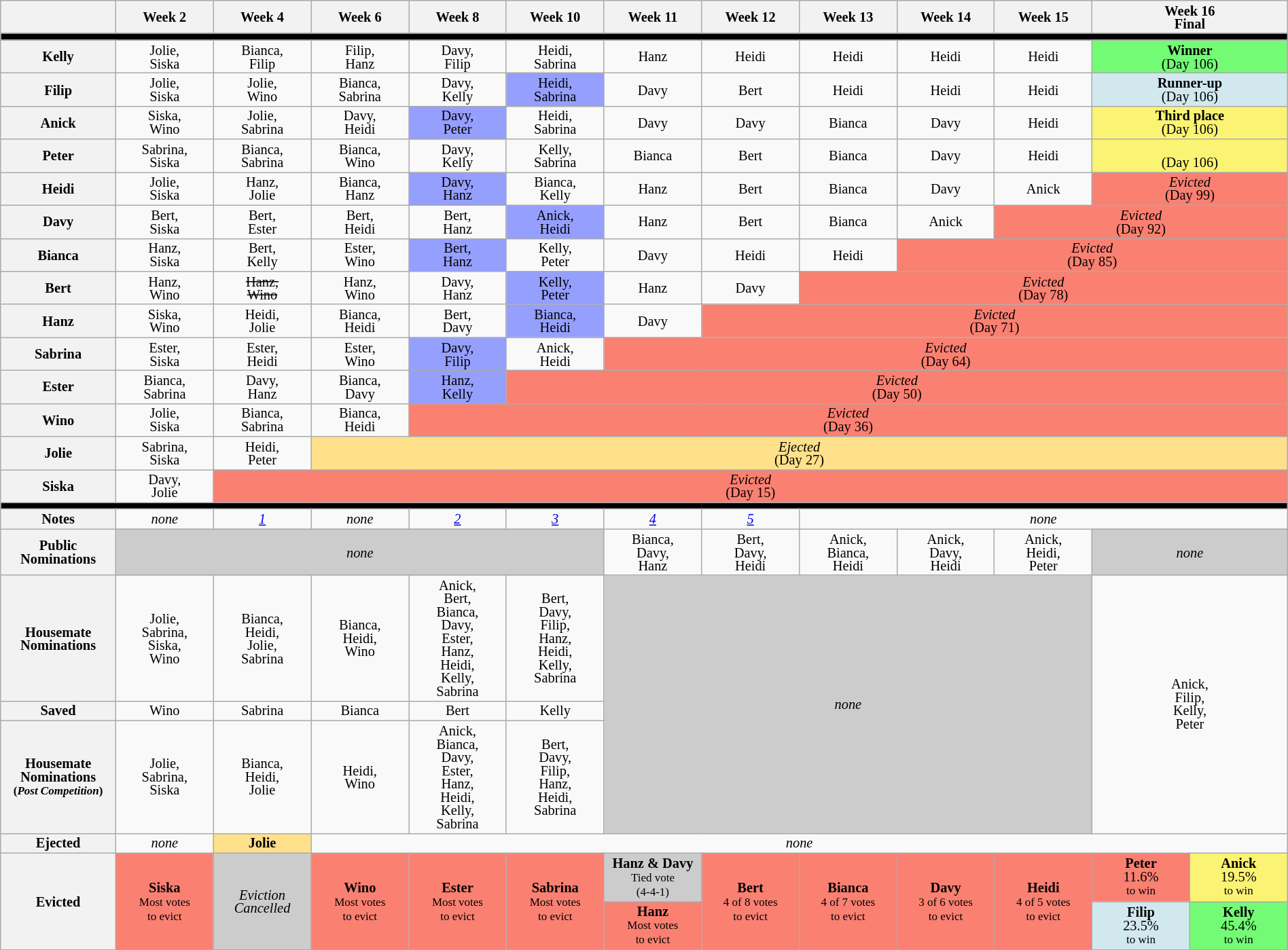<table class="wikitable" style="text-align:center; width: 100%; font-size:85%; line-height:13px">
<tr>
<th style="width:5%"></th>
<th style="width:5%">Week 2</th>
<th style="width:5%">Week 4</th>
<th style="width:5%">Week 6</th>
<th style="width:5%">Week 8</th>
<th style="width:5%">Week 10</th>
<th style="width:5%">Week 11</th>
<th style="width:5%">Week 12</th>
<th style="width:5%">Week 13</th>
<th style="width:5%">Week 14</th>
<th style="width:5%">Week 15</th>
<th style="width:10%" colspan="2">Week 16<br>Final</th>
</tr>
<tr>
<th style="background:#000" colspan="13"></th>
</tr>
<tr>
<th>Kelly</th>
<td>Jolie,<br>Siska</td>
<td>Bianca,<br>Filip</td>
<td>Filip,<br>Hanz</td>
<td>Davy,<br>Filip</td>
<td>Heidi,<br>Sabrina</td>
<td>Hanz</td>
<td>Heidi</td>
<td>Heidi</td>
<td>Heidi</td>
<td>Heidi</td>
<td style="background:#73FB76" colspan="2"><strong>Winner</strong><br>(Day 106)</td>
</tr>
<tr>
<th>Filip</th>
<td>Jolie,<br>Siska</td>
<td>Jolie,<br>Wino</td>
<td>Bianca,<br>Sabrina</td>
<td>Davy,<br>Kelly</td>
<td style="background:#959FFD">Heidi,<br>Sabrina</td>
<td>Davy</td>
<td>Bert</td>
<td>Heidi</td>
<td>Heidi</td>
<td>Heidi</td>
<td style="background:#D1E8EF" colspan="2"><strong>Runner-up</strong><br>(Day 106)</td>
</tr>
<tr>
<th>Anick</th>
<td>Siska,<br>Wino</td>
<td>Jolie,<br>Sabrina</td>
<td>Davy,<br>Heidi</td>
<td style="background:#959FFD">Davy,<br>Peter</td>
<td>Heidi,<br>Sabrina</td>
<td>Davy</td>
<td>Davy</td>
<td>Bianca</td>
<td>Davy</td>
<td>Heidi</td>
<td style="background:#FBF373" colspan="2"><strong>Third place</strong><br>(Day 106)</td>
</tr>
<tr>
<th>Peter</th>
<td>Sabrina,<br>Siska</td>
<td>Bianca,<br>Sabrina</td>
<td>Bianca,<br>Wino</td>
<td>Davy,<br>Kelly</td>
<td>Kelly,<br>Sabrina</td>
<td>Bianca</td>
<td>Bert</td>
<td>Bianca</td>
<td>Davy</td>
<td>Heidi</td>
<td style="background:#FBF373" colspan="2"><br>(Day 106)</td>
</tr>
<tr>
<th>Heidi</th>
<td>Jolie,<br>Siska</td>
<td>Hanz,<br>Jolie</td>
<td>Bianca,<br>Hanz</td>
<td style="background:#959FFD">Davy,<br>Hanz</td>
<td>Bianca,<br>Kelly</td>
<td>Hanz</td>
<td>Bert</td>
<td>Bianca</td>
<td>Davy</td>
<td>Anick</td>
<td style="background:#FA8072" colspan=2><em>Evicted</em><br>(Day 99)</td>
</tr>
<tr>
<th>Davy</th>
<td>Bert,<br>Siska</td>
<td>Bert,<br>Ester</td>
<td>Bert,<br>Heidi</td>
<td>Bert,<br>Hanz</td>
<td style="background:#959FFD">Anick,<br>Heidi</td>
<td>Hanz</td>
<td>Bert</td>
<td>Bianca</td>
<td>Anick</td>
<td style="background:#FA8072" colspan=3><em>Evicted</em><br>(Day 92)</td>
</tr>
<tr>
<th>Bianca</th>
<td>Hanz,<br>Siska</td>
<td>Bert,<br>Kelly</td>
<td>Ester,<br>Wino</td>
<td style="background:#959FFD">Bert,<br>Hanz</td>
<td>Kelly,<br>Peter</td>
<td>Davy</td>
<td>Heidi</td>
<td>Heidi</td>
<td style="background:#FA8072" colspan=4><em>Evicted</em><br>(Day 85)</td>
</tr>
<tr>
<th>Bert</th>
<td>Hanz,<br>Wino</td>
<td><s>Hanz,<br>Wino</s></td>
<td>Hanz,<br>Wino</td>
<td>Davy,<br>Hanz</td>
<td style="background:#959FFD">Kelly,<br>Peter</td>
<td>Hanz</td>
<td>Davy</td>
<td style="background:#FA8072" colspan=5><em>Evicted</em><br>(Day 78)</td>
</tr>
<tr>
<th>Hanz</th>
<td>Siska,<br>Wino</td>
<td>Heidi,<br>Jolie</td>
<td>Bianca,<br>Heidi</td>
<td>Bert,<br>Davy</td>
<td style="background:#959FFD">Bianca,<br>Heidi</td>
<td>Davy</td>
<td style="background:#FA8072" colspan=6><em>Evicted</em><br>(Day 71)</td>
</tr>
<tr>
<th>Sabrina</th>
<td>Ester,<br>Siska</td>
<td>Ester,<br>Heidi</td>
<td>Ester,<br>Wino</td>
<td style="background:#959FFD">Davy,<br>Filip</td>
<td>Anick,<br>Heidi</td>
<td style="background:#FA8072" colspan=7><em>Evicted</em><br>(Day 64)</td>
</tr>
<tr>
<th>Ester</th>
<td>Bianca,<br>Sabrina</td>
<td>Davy,<br>Hanz</td>
<td>Bianca,<br>Davy</td>
<td style="background:#959FFD">Hanz,<br>Kelly</td>
<td style="background:#FA8072" colspan=8><em>Evicted</em><br>(Day 50)</td>
</tr>
<tr>
<th>Wino</th>
<td>Jolie,<br>Siska</td>
<td>Bianca,<br>Sabrina</td>
<td>Bianca,<br>Heidi</td>
<td style="background:#FA8072" colspan=9><em>Evicted</em><br>(Day 36)</td>
</tr>
<tr>
<th>Jolie</th>
<td>Sabrina,<br>Siska</td>
<td>Heidi,<br>Peter</td>
<td style="background:#FFE08B" colspan=10><em>Ejected</em><br>(Day 27)</td>
</tr>
<tr>
<th>Siska</th>
<td>Davy,<br>Jolie</td>
<td style="background:#FA8072" colspan=11><em>Evicted</em><br>(Day 15)</td>
</tr>
<tr>
<th style="background:#000" colspan="13"></th>
</tr>
<tr>
<th>Notes</th>
<td><em>none</em></td>
<td><em><a href='#'>1</a></em></td>
<td><em>none</em></td>
<td><em><a href='#'>2</a></em></td>
<td><em><a href='#'>3</a></em></td>
<td><em><a href='#'>4</a></em></td>
<td><em><a href='#'>5</a></em></td>
<td colspan=5><em>none</em></td>
</tr>
<tr>
<th>Public<br>Nominations</th>
<td colspan="5" style="background:#CCC"><em>none</em></td>
<td>Bianca,<br>Davy,<br>Hanz</td>
<td>Bert,<br>Davy,<br>Heidi</td>
<td>Anick,<br>Bianca,<br>Heidi</td>
<td>Anick,<br>Davy,<br>Heidi</td>
<td>Anick,<br>Heidi,<br>Peter</td>
<td colspan="2" style="background:#CCC"><em>none</em></td>
</tr>
<tr>
<th>Housemate<br>Nominations</th>
<td>Jolie,<br>Sabrina,<br>Siska,<br>Wino</td>
<td>Bianca,<br>Heidi,<br>Jolie,<br>Sabrina</td>
<td>Bianca,<br>Heidi,<br>Wino</td>
<td>Anick,<br>Bert,<br>Bianca,<br>Davy,<br>Ester,<br>Hanz,<br>Heidi,<br>Kelly,<br>Sabrina</td>
<td>Bert,<br>Davy,<br>Filip,<br>Hanz,<br>Heidi,<br>Kelly,<br>Sabrina</td>
<td colspan="5" rowspan="3" style="background:#CCC"><em>none</em></td>
<td colspan=2 rowspan="3">Anick,<br>Filip,<br>Kelly,<br>Peter</td>
</tr>
<tr>
<th>Saved</th>
<td>Wino</td>
<td>Sabrina</td>
<td>Bianca</td>
<td>Bert</td>
<td>Kelly</td>
</tr>
<tr>
<th>Housemate<br>Nominations<br><small>(<em>Post Competition</em>)</small></th>
<td>Jolie,<br>Sabrina,<br>Siska</td>
<td>Bianca,<br>Heidi,<br>Jolie</td>
<td>Heidi,<br>Wino</td>
<td>Anick,<br>Bianca,<br>Davy,<br>Ester,<br>Hanz,<br>Heidi,<br>Kelly,<br>Sabrina</td>
<td>Bert,<br>Davy,<br>Filip,<br>Hanz,<br>Heidi,<br>Sabrina</td>
</tr>
<tr>
<th>Ejected</th>
<td><em>none</em></td>
<td style="background:#FFE08B"><strong>Jolie</strong></td>
<td colspan="10"><em>none</em></td>
</tr>
<tr>
<th rowspan=2>Evicted</th>
<td style="background:#FA8072" rowspan=2><strong>Siska</strong><br><small>Most votes<br>to evict</small></td>
<td style="background:#CCC" rowspan=2><em>Eviction<br>Cancelled</em></td>
<td style="background:#FA8072" rowspan=2><strong>Wino</strong><br><small>Most votes<br>to evict</small></td>
<td style="background:#FA8072" rowspan=2><strong>Ester</strong><br><small>Most votes<br>to evict</small></td>
<td style="background:#FA8072" rowspan=2><strong>Sabrina</strong><br><small>Most votes<br>to evict</small></td>
<td style="background:#CCCCCC"><strong>Hanz & Davy</strong><br><small>Tied vote<br>(4-4-1)</small></td>
<td style="background:#FA8072" rowspan=2><strong>Bert</strong><br><small>4 of 8 votes<br>to evict</small></td>
<td style="background:#FA8072" rowspan=2><strong>Bianca</strong><br><small>4 of 7 votes<br>to evict</small></td>
<td style="background:#FA8072" rowspan=2><strong>Davy</strong><br><small>3 of 6 votes<br>to evict</small></td>
<td style="background:#FA8072" rowspan=2><strong>Heidi</strong><br><small>4 of 5 votes<br>to evict</small></td>
<td style="background:#FA8072"><strong>Peter</strong><br>11.6%<br><small>to win</small></td>
<td style="background:#FBF373"><strong>Anick</strong><br>19.5%<br><small>to win</small></td>
</tr>
<tr>
<td style="background:#FA8072"><strong>Hanz</strong><br><small>Most votes<br>to evict</small></td>
<td style="background:#D1E8EF"><strong>Filip</strong><br>23.5%<br><small>to win</small></td>
<td style="background:#73FB76"><strong>Kelly</strong><br>45.4%<br><small>to win</small></td>
</tr>
</table>
